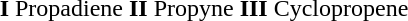<table style="margin-left:auto; margin-right:auto; border:none;" class="skin-invert-image">
<tr>
<td style="padding: 0px 20px 0px;"></td>
<td style="padding: 0px 20px 0px;"></td>
<td style="padding: 0px 20px 0px;"></td>
</tr>
<tr>
<td style="text-align:center;padding-left=20px;"><strong>I</strong> Propadiene</td>
<td style="text-align:center;padding-left=20px;"><strong>II</strong> Propyne</td>
<td style="text-align:center;padding-left=20px;"><strong>III</strong> Cyclopropene</td>
</tr>
<tr>
</tr>
</table>
